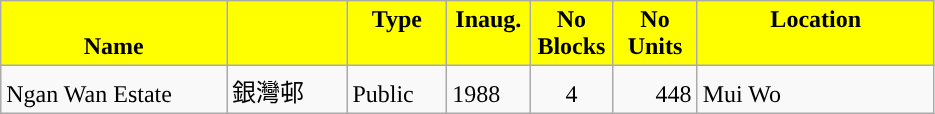<table class="wikitable">
<tr style="font-weight:bold;background-color:yellow" align="center" valign="top">
<td width="143.25" Height="12.75" valign="bottom">Name</td>
<td width="72.75" valign="top"></td>
<td width="59.25" valign="top">Type</td>
<td width="48" valign="top">Inaug.</td>
<td width="48" valign="top">No Blocks</td>
<td width="48.75" valign="bottom">No Units</td>
<td width="150.75" valign="top">Location</td>
</tr>
<tr valign="bottom">
<td Height="12.75">Ngan Wan Estate</td>
<td>銀灣邨</td>
<td>Public</td>
<td>1988</td>
<td align="center">4</td>
<td align="right">448</td>
<td>Mui Wo</td>
</tr>
</table>
